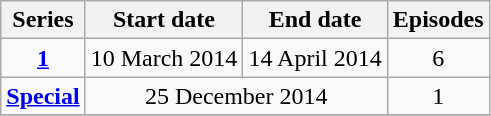<table class="wikitable" style="text-align:center;">
<tr>
<th>Series</th>
<th>Start date</th>
<th>End date</th>
<th>Episodes</th>
</tr>
<tr>
<td><strong><a href='#'>1</a></strong></td>
<td>10 March 2014</td>
<td>14 April 2014</td>
<td>6</td>
</tr>
<tr>
<td><strong><a href='#'>Special</a></strong></td>
<td colspan=2>25 December 2014</td>
<td>1</td>
</tr>
<tr>
</tr>
</table>
